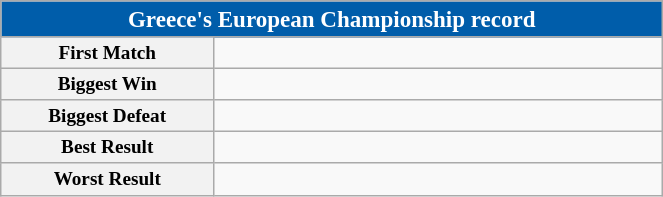<table class="wikitable" style="width:35%; font-size:80%;">
<tr style="color:white;">
<th style="background:#005DAA; width:20%;" colspan="9"><big>Greece's European Championship record</big></th>
</tr>
<tr>
<th width=10%>First Match</th>
<td width=23%></td>
</tr>
<tr>
<th width=10%>Biggest Win</th>
<td width=23%></td>
</tr>
<tr>
<th width=10%>Biggest Defeat</th>
<td width=23%></td>
</tr>
<tr>
<th width=10%>Best Result</th>
<td width=23%></td>
</tr>
<tr>
<th width=10%>Worst Result</th>
<td width=23%></td>
</tr>
</table>
